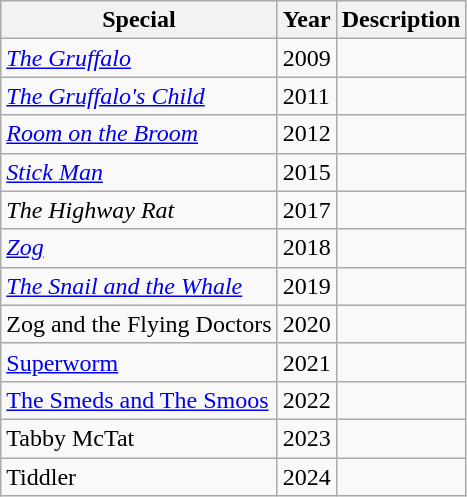<table class="wikitable sortable">
<tr>
<th>Special</th>
<th>Year</th>
<th>Description</th>
</tr>
<tr>
<td><em><a href='#'>The Gruffalo</a></em></td>
<td>2009</td>
<td></td>
</tr>
<tr>
<td><em><a href='#'>The Gruffalo's Child</a></em></td>
<td>2011</td>
<td></td>
</tr>
<tr>
<td><em><a href='#'>Room on the Broom</a></em></td>
<td>2012</td>
<td></td>
</tr>
<tr>
<td><em><a href='#'>Stick Man</a></em></td>
<td>2015</td>
<td></td>
</tr>
<tr>
<td><em>The Highway Rat</em></td>
<td>2017</td>
<td></td>
</tr>
<tr>
<td><em><a href='#'>Zog</a></em></td>
<td>2018</td>
<td></td>
</tr>
<tr>
<td><em><a href='#'>The Snail and the Whale</a></em></td>
<td>2019</td>
<td></td>
</tr>
<tr>
<td>Zog and the Flying Doctors</td>
<td>2020</td>
<td></td>
</tr>
<tr>
<td><a href='#'>Superworm</a></td>
<td>2021</td>
<td></td>
</tr>
<tr>
<td><a href='#'>The Smeds and The Smoos</a></td>
<td>2022</td>
<td></td>
</tr>
<tr>
<td>Tabby McTat</td>
<td>2023</td>
<td></td>
</tr>
<tr>
<td>Tiddler</td>
<td>2024</td>
<td></td>
</tr>
</table>
